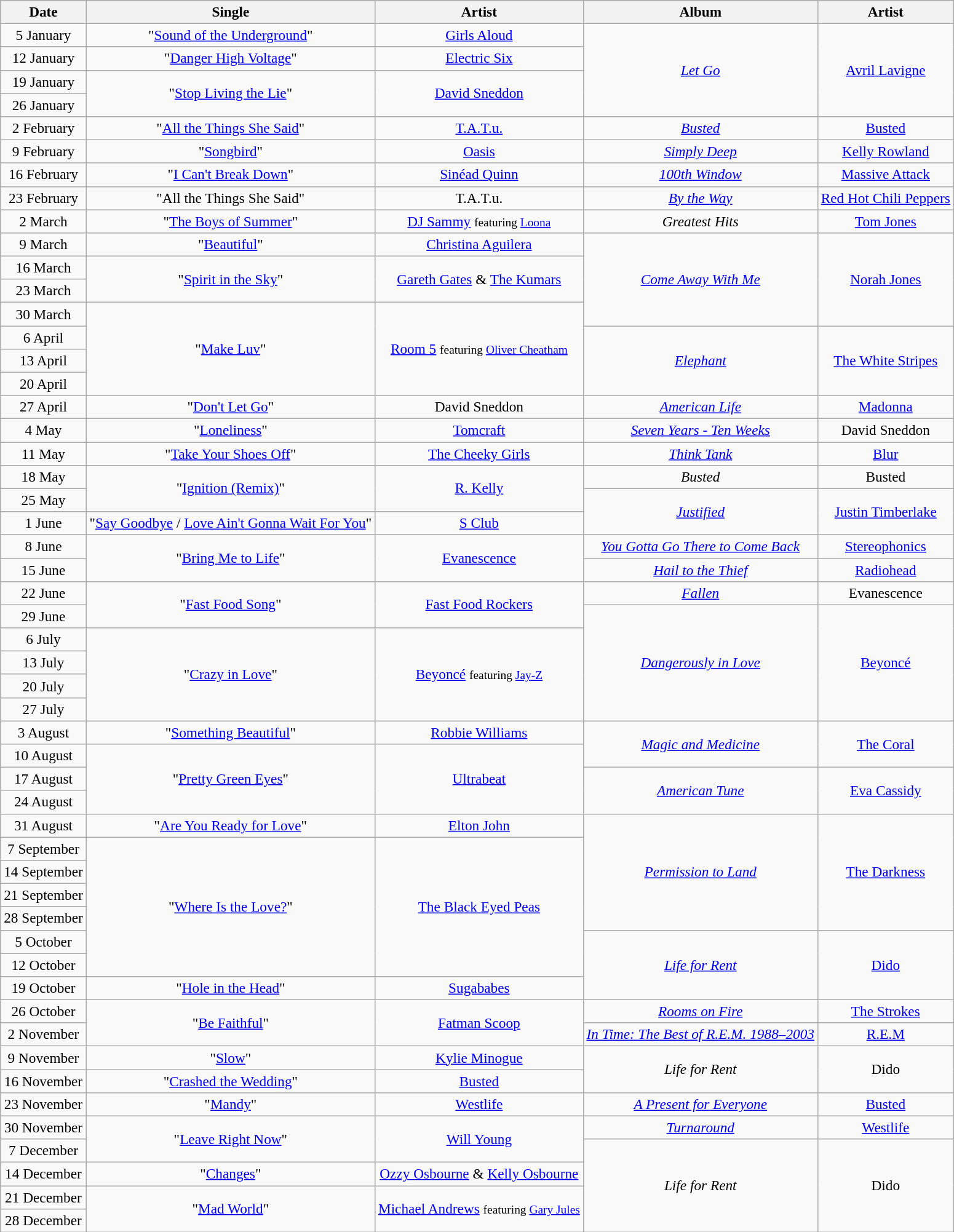<table class="wikitable" style="font-size:97%; text-align:center;">
<tr>
<th>Date</th>
<th>Single</th>
<th>Artist</th>
<th>Album</th>
<th>Artist</th>
</tr>
<tr>
<td>5 January</td>
<td>"<a href='#'>Sound of the Underground</a>"</td>
<td><a href='#'>Girls Aloud</a></td>
<td rowspan="4"><em><a href='#'>Let Go</a></em></td>
<td rowspan="4"><a href='#'>Avril Lavigne</a></td>
</tr>
<tr>
<td>12 January</td>
<td>"<a href='#'>Danger High Voltage</a>"</td>
<td><a href='#'>Electric Six</a></td>
</tr>
<tr>
<td>19 January</td>
<td rowspan="2">"<a href='#'>Stop Living the Lie</a>"</td>
<td rowspan="2"><a href='#'>David Sneddon</a></td>
</tr>
<tr>
<td>26 January</td>
</tr>
<tr>
<td>2 February</td>
<td>"<a href='#'>All the Things She Said</a>"</td>
<td><a href='#'>T.A.T.u.</a></td>
<td><em><a href='#'>Busted</a></em></td>
<td><a href='#'>Busted</a></td>
</tr>
<tr>
<td>9 February</td>
<td>"<a href='#'>Songbird</a>"</td>
<td><a href='#'>Oasis</a></td>
<td><em><a href='#'>Simply Deep</a></em></td>
<td><a href='#'>Kelly Rowland</a></td>
</tr>
<tr>
<td>16 February</td>
<td>"<a href='#'>I Can't Break Down</a>"</td>
<td><a href='#'>Sinéad Quinn</a></td>
<td><em><a href='#'>100th Window</a></em></td>
<td><a href='#'>Massive Attack</a></td>
</tr>
<tr>
<td>23 February</td>
<td>"All the Things She Said"</td>
<td>T.A.T.u.</td>
<td><em><a href='#'>By the Way</a></em></td>
<td><a href='#'>Red Hot Chili Peppers</a></td>
</tr>
<tr>
<td>2 March</td>
<td>"<a href='#'>The Boys of Summer</a>"</td>
<td><a href='#'>DJ Sammy</a> <small>featuring <a href='#'>Loona</a></small></td>
<td><em>Greatest Hits</em></td>
<td><a href='#'>Tom Jones</a></td>
</tr>
<tr>
<td>9 March</td>
<td>"<a href='#'>Beautiful</a>"</td>
<td><a href='#'>Christina Aguilera</a></td>
<td rowspan="4"><em><a href='#'>Come Away With Me</a></em></td>
<td rowspan="4"><a href='#'>Norah Jones</a></td>
</tr>
<tr>
<td>16 March</td>
<td rowspan="2">"<a href='#'>Spirit in the Sky</a>"</td>
<td rowspan="2"><a href='#'>Gareth Gates</a> & <a href='#'>The Kumars</a></td>
</tr>
<tr>
<td>23 March</td>
</tr>
<tr>
<td>30 March</td>
<td rowspan="4">"<a href='#'>Make Luv</a>"</td>
<td rowspan="4"><a href='#'>Room 5</a> <small>featuring <a href='#'>Oliver Cheatham</a></small></td>
</tr>
<tr>
<td>6 April</td>
<td rowspan="3"><em><a href='#'>Elephant</a></em></td>
<td rowspan="3"><a href='#'>The White Stripes</a></td>
</tr>
<tr>
<td>13 April</td>
</tr>
<tr>
<td>20 April</td>
</tr>
<tr>
<td>27 April</td>
<td>"<a href='#'>Don't Let Go</a>"</td>
<td>David Sneddon</td>
<td><em><a href='#'>American Life</a></em></td>
<td><a href='#'>Madonna</a></td>
</tr>
<tr>
<td>4 May</td>
<td>"<a href='#'>Loneliness</a>"</td>
<td><a href='#'>Tomcraft</a></td>
<td><em><a href='#'>Seven Years - Ten Weeks</a></em></td>
<td>David Sneddon</td>
</tr>
<tr>
<td>11 May</td>
<td>"<a href='#'>Take Your Shoes Off</a>"</td>
<td><a href='#'>The Cheeky Girls</a></td>
<td><em><a href='#'>Think Tank</a></em></td>
<td><a href='#'>Blur</a></td>
</tr>
<tr>
<td>18 May</td>
<td rowspan="2">"<a href='#'>Ignition (Remix)</a>"</td>
<td rowspan="2"><a href='#'>R. Kelly</a></td>
<td><em>Busted</em></td>
<td>Busted</td>
</tr>
<tr>
<td>25 May</td>
<td rowspan="2"><em><a href='#'>Justified</a></em></td>
<td rowspan="2"><a href='#'>Justin Timberlake</a></td>
</tr>
<tr>
<td>1 June</td>
<td>"<a href='#'>Say Goodbye</a> / <a href='#'>Love Ain't Gonna Wait For You</a>"</td>
<td><a href='#'>S Club</a></td>
</tr>
<tr>
<td>8 June</td>
<td rowspan="2">"<a href='#'>Bring Me to Life</a>"</td>
<td rowspan="2"><a href='#'>Evanescence</a></td>
<td><em><a href='#'>You Gotta Go There to Come Back</a></em></td>
<td><a href='#'>Stereophonics</a></td>
</tr>
<tr>
<td>15 June</td>
<td><em><a href='#'>Hail to the Thief</a></em></td>
<td><a href='#'>Radiohead</a></td>
</tr>
<tr>
<td>22 June</td>
<td rowspan="2">"<a href='#'>Fast Food Song</a>"</td>
<td rowspan="2"><a href='#'>Fast Food Rockers</a></td>
<td><em><a href='#'>Fallen</a></em></td>
<td>Evanescence</td>
</tr>
<tr>
<td>29 June</td>
<td rowspan="5"><em><a href='#'>Dangerously in Love</a></em></td>
<td rowspan="5"><a href='#'>Beyoncé</a></td>
</tr>
<tr>
<td>6 July</td>
<td rowspan="4">"<a href='#'>Crazy in Love</a>"</td>
<td rowspan="4"><a href='#'>Beyoncé</a> <small>featuring <a href='#'>Jay-Z</a></small></td>
</tr>
<tr>
<td>13 July</td>
</tr>
<tr>
<td>20 July</td>
</tr>
<tr>
<td>27 July</td>
</tr>
<tr>
<td>3 August</td>
<td>"<a href='#'>Something Beautiful</a>"</td>
<td><a href='#'>Robbie Williams</a></td>
<td rowspan="2"><em><a href='#'>Magic and Medicine</a></em></td>
<td rowspan="2"><a href='#'>The Coral</a></td>
</tr>
<tr>
<td>10 August</td>
<td rowspan="3">"<a href='#'>Pretty Green Eyes</a>"</td>
<td rowspan="3"><a href='#'>Ultrabeat</a></td>
</tr>
<tr>
<td>17 August</td>
<td rowspan="2"><em><a href='#'>American Tune</a></em></td>
<td rowspan="2"><a href='#'>Eva Cassidy</a></td>
</tr>
<tr>
<td>24 August</td>
</tr>
<tr>
<td>31 August</td>
<td>"<a href='#'>Are You Ready for Love</a>"</td>
<td><a href='#'>Elton John</a></td>
<td rowspan="5"><em><a href='#'>Permission to Land</a></em></td>
<td rowspan="5"><a href='#'>The Darkness</a></td>
</tr>
<tr>
<td>7 September</td>
<td rowspan="6">"<a href='#'>Where Is the Love?</a>"</td>
<td rowspan="6"><a href='#'>The Black Eyed Peas</a></td>
</tr>
<tr>
<td>14 September</td>
</tr>
<tr>
<td>21 September</td>
</tr>
<tr>
<td>28 September</td>
</tr>
<tr>
<td>5 October</td>
<td rowspan="3"><em><a href='#'>Life for Rent</a></em></td>
<td rowspan="3"><a href='#'>Dido</a></td>
</tr>
<tr>
<td>12 October</td>
</tr>
<tr>
<td>19 October</td>
<td>"<a href='#'>Hole in the Head</a>"</td>
<td><a href='#'>Sugababes</a></td>
</tr>
<tr>
<td>26 October</td>
<td rowspan="2">"<a href='#'>Be Faithful</a>"</td>
<td rowspan="2"><a href='#'>Fatman Scoop</a></td>
<td><em><a href='#'>Rooms on Fire</a></em></td>
<td><a href='#'>The Strokes</a></td>
</tr>
<tr>
<td>2 November</td>
<td><em><a href='#'>In Time: The Best of R.E.M. 1988–2003</a></em></td>
<td><a href='#'>R.E.M</a></td>
</tr>
<tr>
<td>9 November</td>
<td>"<a href='#'>Slow</a>"</td>
<td><a href='#'>Kylie Minogue</a></td>
<td rowspan="2"><em>Life for Rent</em></td>
<td rowspan="2">Dido</td>
</tr>
<tr>
<td>16 November</td>
<td>"<a href='#'>Crashed the Wedding</a>"</td>
<td><a href='#'>Busted</a></td>
</tr>
<tr>
<td>23 November</td>
<td>"<a href='#'>Mandy</a>"</td>
<td><a href='#'>Westlife</a></td>
<td><em><a href='#'>A Present for Everyone</a></em></td>
<td><a href='#'>Busted</a></td>
</tr>
<tr>
<td>30 November</td>
<td rowspan="2">"<a href='#'>Leave Right Now</a>"</td>
<td rowspan="2"><a href='#'>Will Young</a></td>
<td><em><a href='#'>Turnaround</a></em></td>
<td><a href='#'>Westlife</a></td>
</tr>
<tr>
<td>7 December</td>
<td rowspan="4"><em>Life for Rent</em></td>
<td rowspan="4">Dido</td>
</tr>
<tr>
<td>14 December</td>
<td>"<a href='#'>Changes</a>"</td>
<td><a href='#'>Ozzy Osbourne</a> & <a href='#'>Kelly Osbourne</a></td>
</tr>
<tr>
<td>21 December</td>
<td rowspan="2">"<a href='#'>Mad World</a>"</td>
<td rowspan="2"><a href='#'>Michael Andrews</a> <small>featuring <a href='#'>Gary Jules</a></small></td>
</tr>
<tr>
<td>28 December</td>
</tr>
</table>
